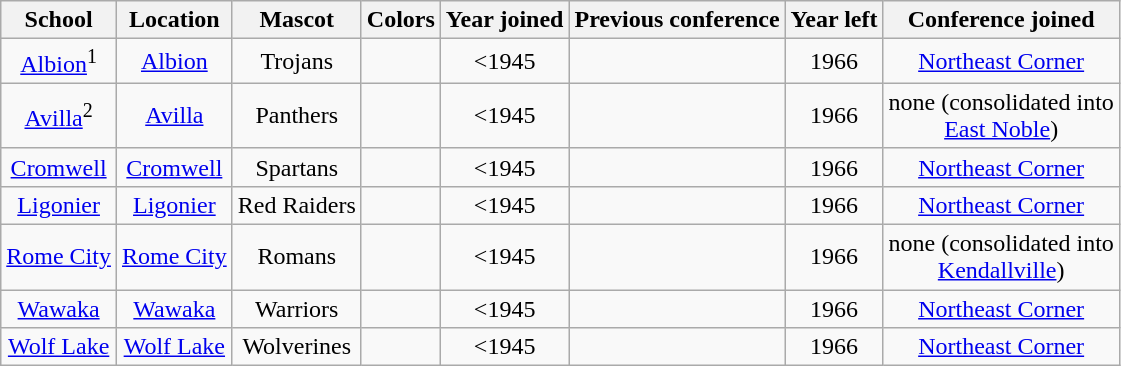<table class="wikitable" style="text-align:center;">
<tr>
<th>School</th>
<th>Location</th>
<th>Mascot</th>
<th>Colors</th>
<th>Year joined</th>
<th>Previous conference</th>
<th>Year left</th>
<th>Conference joined</th>
</tr>
<tr>
<td><a href='#'>Albion</a><sup>1</sup></td>
<td><a href='#'>Albion</a></td>
<td>Trojans</td>
<td> </td>
<td><1945</td>
<td></td>
<td>1966</td>
<td><a href='#'>Northeast Corner</a></td>
</tr>
<tr>
<td><a href='#'>Avilla</a><sup>2</sup></td>
<td><a href='#'>Avilla</a></td>
<td>Panthers</td>
<td> </td>
<td><1945</td>
<td></td>
<td>1966</td>
<td>none (consolidated into<br><a href='#'>East Noble</a>)</td>
</tr>
<tr>
<td><a href='#'>Cromwell</a></td>
<td><a href='#'>Cromwell</a></td>
<td>Spartans</td>
<td>  </td>
<td><1945</td>
<td></td>
<td>1966</td>
<td><a href='#'>Northeast Corner</a></td>
</tr>
<tr>
<td><a href='#'>Ligonier</a></td>
<td><a href='#'>Ligonier</a></td>
<td>Red Raiders</td>
<td> </td>
<td><1945</td>
<td></td>
<td>1966</td>
<td><a href='#'>Northeast Corner</a></td>
</tr>
<tr>
<td><a href='#'>Rome City</a></td>
<td><a href='#'>Rome City</a></td>
<td>Romans</td>
<td> </td>
<td><1945</td>
<td></td>
<td>1966</td>
<td>none (consolidated into<br><a href='#'>Kendallville</a>)</td>
</tr>
<tr>
<td><a href='#'>Wawaka</a></td>
<td><a href='#'>Wawaka</a></td>
<td>Warriors</td>
<td> </td>
<td><1945</td>
<td></td>
<td>1966</td>
<td><a href='#'>Northeast Corner</a></td>
</tr>
<tr>
<td><a href='#'>Wolf Lake</a></td>
<td><a href='#'>Wolf Lake</a></td>
<td>Wolverines</td>
<td> </td>
<td><1945</td>
<td></td>
<td>1966</td>
<td><a href='#'>Northeast Corner</a></td>
</tr>
</table>
